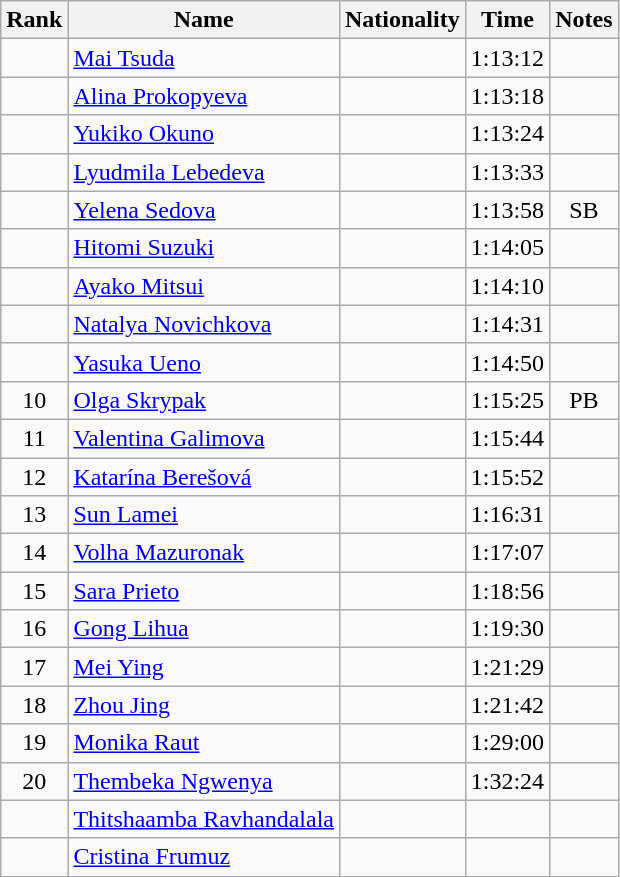<table class="wikitable sortable" style="text-align:center">
<tr>
<th>Rank</th>
<th>Name</th>
<th>Nationality</th>
<th>Time</th>
<th>Notes</th>
</tr>
<tr>
<td></td>
<td align=left><a href='#'>Mai Tsuda</a></td>
<td align=left></td>
<td>1:13:12</td>
<td></td>
</tr>
<tr>
<td></td>
<td align=left><a href='#'>Alina Prokopyeva</a></td>
<td align=left></td>
<td>1:13:18</td>
<td></td>
</tr>
<tr>
<td></td>
<td align=left><a href='#'>Yukiko Okuno</a></td>
<td align=left></td>
<td>1:13:24</td>
<td></td>
</tr>
<tr>
<td></td>
<td align=left><a href='#'>Lyudmila Lebedeva</a></td>
<td align=left></td>
<td>1:13:33</td>
<td></td>
</tr>
<tr>
<td></td>
<td align=left><a href='#'>Yelena Sedova</a></td>
<td align=left></td>
<td>1:13:58</td>
<td>SB</td>
</tr>
<tr>
<td></td>
<td align=left><a href='#'>Hitomi Suzuki</a></td>
<td align=left></td>
<td>1:14:05</td>
<td></td>
</tr>
<tr>
<td></td>
<td align=left><a href='#'>Ayako Mitsui</a></td>
<td align=left></td>
<td>1:14:10</td>
<td></td>
</tr>
<tr>
<td></td>
<td align=left><a href='#'>Natalya Novichkova</a></td>
<td align=left></td>
<td>1:14:31</td>
<td></td>
</tr>
<tr>
<td></td>
<td align=left><a href='#'>Yasuka Ueno</a></td>
<td align=left></td>
<td>1:14:50</td>
<td></td>
</tr>
<tr>
<td>10</td>
<td align=left><a href='#'>Olga Skrypak</a></td>
<td align=left></td>
<td>1:15:25</td>
<td>PB</td>
</tr>
<tr>
<td>11</td>
<td align=left><a href='#'>Valentina Galimova</a></td>
<td align=left></td>
<td>1:15:44</td>
<td></td>
</tr>
<tr>
<td>12</td>
<td align=left><a href='#'>Katarína Berešová</a></td>
<td align=left></td>
<td>1:15:52</td>
<td></td>
</tr>
<tr>
<td>13</td>
<td align=left><a href='#'>Sun Lamei</a></td>
<td align=left></td>
<td>1:16:31</td>
<td></td>
</tr>
<tr>
<td>14</td>
<td align=left><a href='#'>Volha Mazuronak</a></td>
<td align=left></td>
<td>1:17:07</td>
<td></td>
</tr>
<tr>
<td>15</td>
<td align=left><a href='#'>Sara Prieto</a></td>
<td align=left></td>
<td>1:18:56</td>
<td></td>
</tr>
<tr>
<td>16</td>
<td align=left><a href='#'>Gong Lihua</a></td>
<td align=left></td>
<td>1:19:30</td>
<td></td>
</tr>
<tr>
<td>17</td>
<td align=left><a href='#'>Mei Ying</a></td>
<td align=left></td>
<td>1:21:29</td>
<td></td>
</tr>
<tr>
<td>18</td>
<td align=left><a href='#'>Zhou Jing</a></td>
<td align=left></td>
<td>1:21:42</td>
<td></td>
</tr>
<tr>
<td>19</td>
<td align=left><a href='#'>Monika Raut</a></td>
<td align=left></td>
<td>1:29:00</td>
<td></td>
</tr>
<tr>
<td>20</td>
<td align=left><a href='#'>Thembeka Ngwenya</a></td>
<td align=left></td>
<td>1:32:24</td>
<td></td>
</tr>
<tr>
<td></td>
<td align=left><a href='#'>Thitshaamba Ravhandalala</a></td>
<td align=left></td>
<td></td>
<td></td>
</tr>
<tr>
<td></td>
<td align=left><a href='#'>Cristina Frumuz</a></td>
<td align=left></td>
<td></td>
<td></td>
</tr>
</table>
